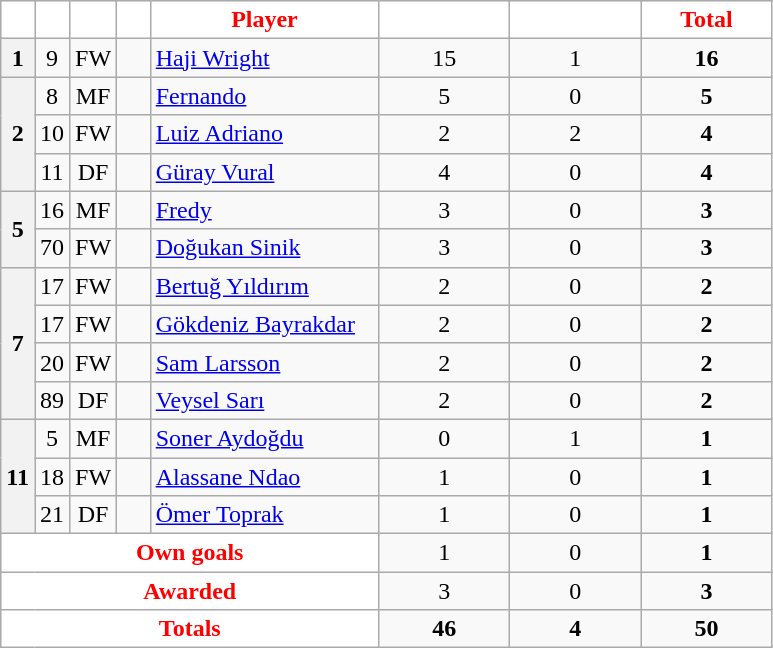<table class="wikitable" style="text-align:center">
<tr>
<th style= background:#FFFFFF;color:#FF0000; width=15></th>
<th style= background:#FFFFFF;color:#FF0000; width=15></th>
<th style= background:#FFFFFF;color:#FF0000; width=15></th>
<th style= background:#FFFFFF;color:#FF0000; width=15></th>
<th style= background:#FFFFFF;color:#FF0000; width=145>Player</th>
<th style= background:#FFFFFF;color:#FF0000; width=80></th>
<th style= background:#FFFFFF;color:#FF0000; width=80></th>
<th style= background:#FFFFFF;color:#FF0000; width=80>Total</th>
</tr>
<tr>
<th rowspan="1">1</th>
<td>9</td>
<td>FW</td>
<td></td>
<td align=left><a href='#'>Haji Wright</a></td>
<td>15</td>
<td>1</td>
<td><strong>16</strong></td>
</tr>
<tr>
<th rowspan="3">2</th>
<td>8</td>
<td>MF</td>
<td></td>
<td align=left><a href='#'>Fernando</a></td>
<td>5</td>
<td>0</td>
<td><strong>5</strong></td>
</tr>
<tr>
<td>10</td>
<td>FW</td>
<td></td>
<td align=left><a href='#'>Luiz Adriano</a></td>
<td>2</td>
<td>2</td>
<td><strong>4</strong></td>
</tr>
<tr>
<td>11</td>
<td>DF</td>
<td></td>
<td align=left><a href='#'>Güray Vural</a></td>
<td>4</td>
<td>0</td>
<td><strong>4</strong></td>
</tr>
<tr>
<th rowspan="2">5</th>
<td>16</td>
<td>MF</td>
<td></td>
<td align=left><a href='#'>Fredy</a></td>
<td>3</td>
<td>0</td>
<td><strong>3</strong></td>
</tr>
<tr>
<td>70</td>
<td>FW</td>
<td></td>
<td align=left><a href='#'>Doğukan Sinik</a></td>
<td>3</td>
<td>0</td>
<td><strong>3</strong></td>
</tr>
<tr>
<th rowspan="4">7</th>
<td>17</td>
<td>FW</td>
<td></td>
<td align=left><a href='#'>Bertuğ Yıldırım</a></td>
<td>2</td>
<td>0</td>
<td><strong>2</strong></td>
</tr>
<tr>
<td>17</td>
<td>FW</td>
<td></td>
<td align=left><a href='#'>Gökdeniz Bayrakdar</a></td>
<td>2</td>
<td>0</td>
<td><strong>2</strong></td>
</tr>
<tr>
<td>20</td>
<td>FW</td>
<td></td>
<td align=left><a href='#'>Sam Larsson</a></td>
<td>2</td>
<td>0</td>
<td><strong>2</strong></td>
</tr>
<tr>
<td>89</td>
<td>DF</td>
<td></td>
<td align=left><a href='#'>Veysel Sarı</a></td>
<td>2</td>
<td>0</td>
<td><strong>2</strong></td>
</tr>
<tr>
<th rowspan="3">11</th>
<td>5</td>
<td>MF</td>
<td></td>
<td align=left><a href='#'>Soner Aydoğdu</a></td>
<td>0</td>
<td>1</td>
<td><strong>1</strong></td>
</tr>
<tr>
<td>18</td>
<td>FW</td>
<td></td>
<td align=left><a href='#'>Alassane Ndao</a></td>
<td>1</td>
<td>0</td>
<td><strong>1</strong></td>
</tr>
<tr>
<td>21</td>
<td>DF</td>
<td></td>
<td align=left><a href='#'>Ömer Toprak</a></td>
<td>1</td>
<td>0</td>
<td><strong>1</strong></td>
</tr>
<tr class="sortbottom">
<td style= background:#FFFFFF;color:#FF0000; colspan=5><strong>Own goals</strong></td>
<td>1</td>
<td>0</td>
<td><strong>1</strong></td>
</tr>
<tr>
<td style= background:#FFFFFF;color:#FF0000; colspan=5><strong>Awarded</strong></td>
<td>3</td>
<td>0</td>
<td><strong>3</strong></td>
</tr>
<tr>
<td style= background:#FFFFFF;color:#FF0000; colspan=5><strong>Totals</strong></td>
<td><strong>46</strong></td>
<td><strong>4</strong></td>
<td><strong>50</strong></td>
</tr>
</table>
